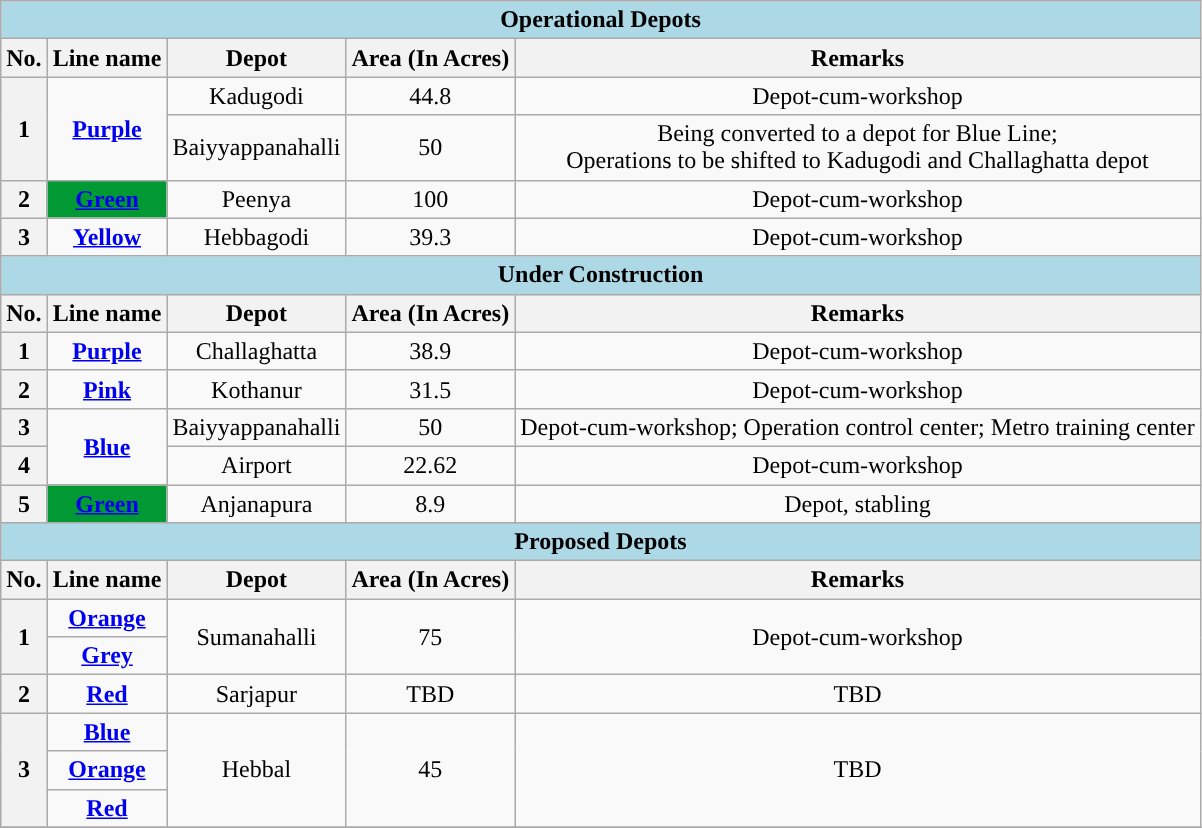<table class="wikitable sortable" align="center" style="text-align:center; style=" font-size:85%;margin:auto">
<tr>
<th colspan="5" style="background:#ADD8E6;">Operational Depots</th>
</tr>
<tr>
<th>No.</th>
<th>Line name</th>
<th>Depot</th>
<th>Area (In Acres)</th>
<th>Remarks</th>
</tr>
<tr>
<th rowspan="2">1</th>
<td rowspan="2" style="background:#"><a href='#'><span><strong>Purple</strong></span></a></td>
<td>Kadugodi</td>
<td>44.8</td>
<td>Depot-cum-workshop</td>
</tr>
<tr>
<td>Baiyyappanahalli</td>
<td>50</td>
<td>Being converted to a depot for Blue Line;<br>Operations to be shifted to Kadugodi and Challaghatta depot</td>
</tr>
<tr>
<th>2</th>
<td rowspan="1" style="background:#009933; text-align: center;"><a href='#'><span><strong>Green</strong></span></a></td>
<td>Peenya</td>
<td>100</td>
<td>Depot-cum-workshop</td>
</tr>
<tr>
<th>3</th>
<td rowspan="1" style="background:#"><a href='#'><span><strong>Yellow</strong></span></a></td>
<td>Hebbagodi</td>
<td>39.3</td>
<td>Depot-cum-workshop</td>
</tr>
<tr>
<th colspan="5" style="background:#ADD8E6;">Under Construction</th>
</tr>
<tr>
<th>No.</th>
<th>Line name</th>
<th>Depot</th>
<th>Area (In Acres)</th>
<th>Remarks</th>
</tr>
<tr>
<th>1</th>
<td rowspan="1" style="background:#"><a href='#'><span><strong>Purple</strong></span></a></td>
<td>Challaghatta</td>
<td>38.9</td>
<td>Depot-cum-workshop</td>
</tr>
<tr>
<th>2</th>
<td rowspan="1" style="background:#"><a href='#'><span><strong>Pink</strong></span></a></td>
<td>Kothanur</td>
<td>31.5</td>
<td>Depot-cum-workshop</td>
</tr>
<tr>
<th>3</th>
<td rowspan="2" style="background:#"><a href='#'><span><strong>Blue</strong></span></a></td>
<td>Baiyyappanahalli</td>
<td>50</td>
<td>Depot-cum-workshop; Operation control center; Metro training center</td>
</tr>
<tr>
<th>4</th>
<td>Airport</td>
<td>22.62</td>
<td>Depot-cum-workshop</td>
</tr>
<tr>
<th>5</th>
<td rowspan="1" style="background:#009933; text-align: center;"><a href='#'><span><strong>Green</strong></span></a></td>
<td>Anjanapura</td>
<td>8.9</td>
<td>Depot, stabling</td>
</tr>
<tr>
<th colspan="5" style="background:#ADD8E6;">Proposed Depots</th>
</tr>
<tr>
<th>No.</th>
<th>Line name</th>
<th>Depot</th>
<th>Area (In Acres)</th>
<th>Remarks</th>
</tr>
<tr>
<th rowspan="2">1</th>
<td rowspan="1" style="background:#"><a href='#'><span><strong>Orange</strong></span></a></td>
<td rowspan="2">Sumanahalli</td>
<td rowspan="2">75</td>
<td rowspan="2">Depot-cum-workshop</td>
</tr>
<tr>
<td rowspan="1" style="background:#"><a href='#'><span><strong>Grey</strong></span></a></td>
</tr>
<tr>
<th>2</th>
<td rowspan="1" style="background:#"><a href='#'><span><strong>Red</strong></span></a></td>
<td>Sarjapur</td>
<td>TBD</td>
<td>TBD</td>
</tr>
<tr>
<th rowspan="3">3</th>
<td rowspan="1" style="background:#"><a href='#'><span><strong>Blue</strong></span></a></td>
<td rowspan="3">Hebbal</td>
<td rowspan="3">45</td>
<td rowspan="3">TBD</td>
</tr>
<tr>
<td rowspan="1" style="background:#"><a href='#'><span><strong>Orange</strong></span></a></td>
</tr>
<tr>
<td rowspan="1" style="background:#"><a href='#'><span><strong>Red</strong></span></a></td>
</tr>
<tr>
</tr>
</table>
